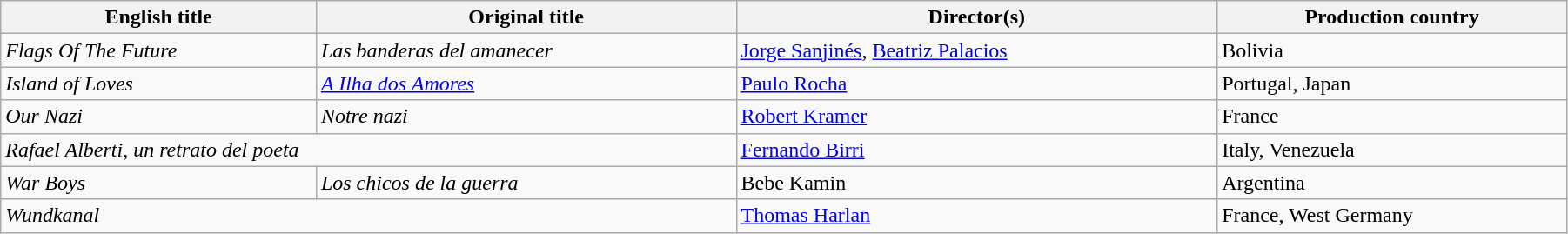<table class="wikitable" width="95%">
<tr>
<th>English title</th>
<th>Original title</th>
<th>Director(s)</th>
<th>Production country</th>
</tr>
<tr>
<td><em>Flags Of The Future</em></td>
<td><em> Las banderas del amanecer</em></td>
<td><a href='#'>Jorge Sanjinés</a>, <a href='#'>Beatriz Palacios</a></td>
<td>Bolivia</td>
</tr>
<tr>
<td><em>Island of Loves</em></td>
<td><em><a href='#'>A Ilha dos Amores</a></em></td>
<td><a href='#'>Paulo Rocha</a></td>
<td>Portugal, Japan</td>
</tr>
<tr>
<td><em>Our Nazi</em></td>
<td><em>Notre nazi</em></td>
<td><a href='#'>Robert Kramer</a></td>
<td>France</td>
</tr>
<tr>
<td colspan=2><em>Rafael Alberti, un retrato del poeta</em></td>
<td><a href='#'>Fernando Birri</a></td>
<td>Italy, Venezuela</td>
</tr>
<tr>
<td><em>War Boys</em></td>
<td><em>Los chicos de la guerra</em></td>
<td>Bebe Kamin</td>
<td>Argentina</td>
</tr>
<tr>
<td colspan=2><em>Wundkanal</em></td>
<td><a href='#'>Thomas Harlan</a></td>
<td>France, West Germany</td>
</tr>
</table>
